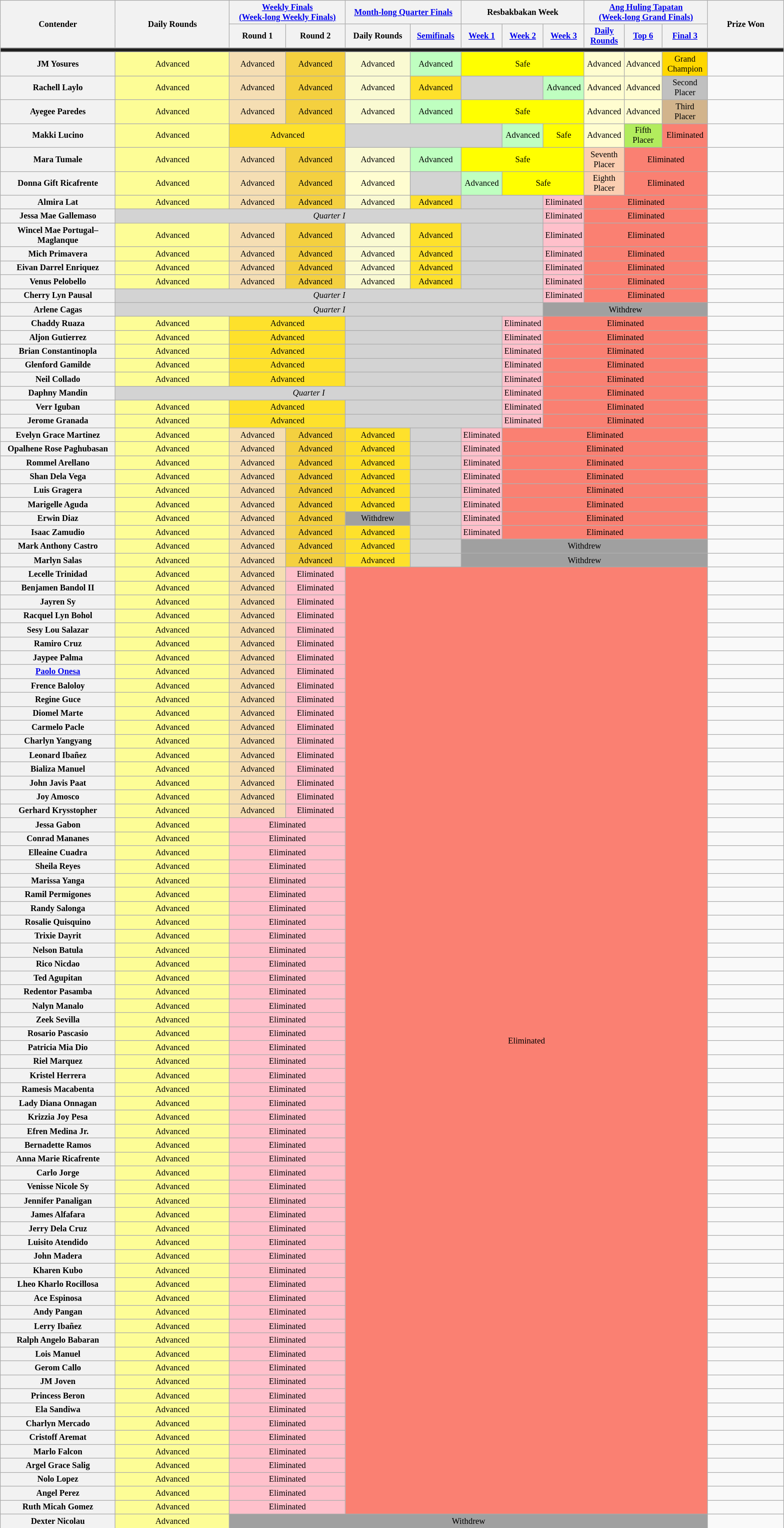<table class="wikitable" style="width:100%; text-align:center; font-size:85%">
<tr>
<th rowspan="2" width=15%>Contender</th>
<th rowspan="2" width=15%>Daily Rounds</th>
<th colspan="2" width=15%><a href='#'>Weekly Finals<br>(Week-long Weekly Finals)</a></th>
<th colspan="2" width=15%><a href='#'>Month-long Quarter Finals</a></th>
<th colspan="3" width="15%">Resbakbakan Week</th>
<th colspan="3" width=15%><a href='#'>Ang Huling Tapatan<br>(Week-long Grand Finals)</a></th>
<th rowspan="2" width=15%>Prize Won</th>
</tr>
<tr>
<th>Round 1</th>
<th>Round 2</th>
<th>Daily Rounds</th>
<th><a href='#'>Semifinals</a></th>
<th><a href='#'>Week 1</a></th>
<th><a href='#'>Week 2</a></th>
<th><a href='#'>Week 3</a></th>
<th><a href='#'>Daily Rounds</a></th>
<th><a href='#'>Top 6</a></th>
<th><a href='#'>Final 3</a></th>
</tr>
<tr>
<th colspan="20" style="background-color:#202020;"></th>
</tr>
<tr>
<th width="15%">JM Yosures</th>
<td style="background-color:#FDFD96;">Advanced</td>
<td style="background-color:#F5DEB3;">Advanced</td>
<td style="background-color:#F4D03F;">Advanced</td>
<td style="background-color:#FAFAD2;">Advanced</td>
<td style="background-color:#BFFFC0;">Advanced</td>
<td colspan="3" style="background-color:#ffff00;">Safe</td>
<td style="background-color:#FFFDD0;">Advanced</td>
<td style="background-color:#FFFDD0;">Advanced</td>
<td style="background-color:gold;">Grand Champion</td>
<td></td>
</tr>
<tr>
<th width="15%">Rachell Laylo</th>
<td style="background-color:#FDFD96;">Advanced</td>
<td style="background-color:#F5DEB3;">Advanced</td>
<td style="background-color:#F4D03F;">Advanced</td>
<td style="background-color:#FAFAD2;">Advanced</td>
<td style="background-color:#FEE12B;">Advanced</td>
<td colspan="2" style="background-color:lightgray;"></td>
<td style="background-color:#BFFFC0;">Advanced</td>
<td style="background-color:#FFFDD0;">Advanced</td>
<td style="background-color:#FFFDD0;">Advanced</td>
<td style="background-color:silver;">Second Placer</td>
<td></td>
</tr>
<tr>
<th width="15%">Ayegee Paredes</th>
<td style="background-color:#FDFD96;">Advanced</td>
<td style="background-color:#F5DEB3;">Advanced</td>
<td style="background-color:#F4D03F;">Advanced</td>
<td style="background-color:#FAFAD2;">Advanced</td>
<td style="background-color:#BFFFC0;">Advanced</td>
<td colspan="3" style="background-color:#ffff00;">Safe</td>
<td style="background-color:#FFFDD0;">Advanced</td>
<td style="background-color:#FFFDD0;">Advanced</td>
<td style="background-color:tan;">Third Placer</td>
<td></td>
</tr>
<tr>
<th width="15%">Makki Lucino</th>
<td style="background-color:#FDFD96;">Advanced</td>
<td colspan="2" style="background-color:#FEE12B;">Advanced</td>
<td colspan="3" style="background-color:lightgray;"></td>
<td style="background-color:#BFFFC0;">Advanced</td>
<td style="background-color:#ffff00;">Safe</td>
<td style="background-color:#FFFDD0;">Advanced</td>
<td style="background-color:#B2EC5D;">Fifth Placer</td>
<td style="background-color:salmon;">Eliminated </td>
<td></td>
</tr>
<tr>
<th width="15%">Mara Tumale</th>
<td style="background-color:#FDFD96;">Advanced</td>
<td style="background-color:#F5DEB3;">Advanced</td>
<td style="background-color:#F4D03F;">Advanced</td>
<td style="background-color:#FAFAD2;">Advanced</td>
<td style="background-color:#BFFFC0;">Advanced</td>
<td colspan="3" style="background-color:#ffff00;">Safe</td>
<td style="background-color:#FBCEB1;">Seventh Placer</td>
<td colspan="2" style="background-color:salmon;">Eliminated </td>
<td></td>
</tr>
<tr>
<th width="15%">Donna Gift Ricafrente</th>
<td style="background-color:#FDFD96;">Advanced</td>
<td style="background-color:#F5DEB3;">Advanced</td>
<td style="background-color:#F4D03F;">Advanced</td>
<td style="background-color:#FFFDD0;">Advanced</td>
<td style="background-color:lightgray;"></td>
<td style="background-color:#BFFFC0;">Advanced</td>
<td colspan="2" style="background-color:#ffff00;">Safe</td>
<td style="background-color:#FBCEB1;">Eighth Placer</td>
<td colspan="2" style="background-color:salmon;">Eliminated </td>
<td></td>
</tr>
<tr>
<th width="15%">Almira Lat</th>
<td style="background-color:#FDFD96;">Advanced</td>
<td style="background-color:#F5DEB3;">Advanced</td>
<td style="background-color:#F4D03F;">Advanced</td>
<td style="background-color:#FAFAD2;">Advanced</td>
<td style="background-color:#FEE12B;">Advanced</td>
<td colspan="2" style="background-color:lightgray;"></td>
<td style="background-color:pink;">Eliminated</td>
<td colspan="3" style="background-color:salmon;">Eliminated </td>
<td></td>
</tr>
<tr>
<th width="15%">Jessa Mae Gallemaso</th>
<td colspan="7" style="background-color:lightgray;"><em>Quarter I</em></td>
<td style="background-color:pink;">Eliminated</td>
<td colspan="3" style="background-color:salmon;">Eliminated </td>
<td></td>
</tr>
<tr>
<th width="15%">Wincel Mae Portugal–Maglanque</th>
<td style="background-color:#FDFD96;">Advanced</td>
<td style="background-color:#F5DEB3;">Advanced</td>
<td style="background-color:#F4D03F;">Advanced</td>
<td style="background-color:#FAFAD2;">Advanced</td>
<td style="background-color:#FEE12B;">Advanced</td>
<td colspan="2" style="background-color:lightgray;"></td>
<td style="background-color:pink;">Eliminated</td>
<td colspan="3" style="background-color:salmon;">Eliminated </td>
<td></td>
</tr>
<tr>
<th width="15%">Mich Primavera</th>
<td style="background-color:#FDFD96;">Advanced</td>
<td style="background-color:#F5DEB3;">Advanced</td>
<td style="background-color:#F4D03F;">Advanced</td>
<td style="background-color:#FAFAD2;">Advanced</td>
<td style="background-color:#FEE12B;">Advanced</td>
<td colspan="2" style="background-color:lightgray;"></td>
<td style="background-color:pink;">Eliminated</td>
<td colspan="3" style="background-color:salmon;">Eliminated </td>
<td></td>
</tr>
<tr>
<th width="15%">Eivan Darrel Enriquez</th>
<td style="background-color:#FDFD96;">Advanced</td>
<td style="background-color:#F5DEB3;">Advanced</td>
<td style="background-color:#F4D03F;">Advanced</td>
<td style="background-color:#FAFAD2;">Advanced</td>
<td style="background-color:#FEE12B;">Advanced</td>
<td colspan="2" style="background-color:lightgray;"></td>
<td style="background-color:pink;">Eliminated</td>
<td colspan="3" style="background-color:salmon;">Eliminated </td>
<td></td>
</tr>
<tr>
<th width="15%">Venus Pelobello</th>
<td style="background-color:#FDFD96;">Advanced</td>
<td style="background-color:#F5DEB3;">Advanced</td>
<td style="background-color:#F4D03F;">Advanced</td>
<td style="background-color:#FAFAD2;">Advanced</td>
<td style="background-color:#FEE12B;">Advanced</td>
<td colspan="2" style="background-color:lightgray;"></td>
<td style="background-color:pink;">Eliminated</td>
<td colspan="3" style="background-color:salmon;">Eliminated </td>
<td></td>
</tr>
<tr>
<th width="15%">Cherry Lyn Pausal</th>
<td colspan="7" style="background-color:lightgray;"><em>Quarter I</em></td>
<td style="background-color:pink;">Eliminated</td>
<td colspan="3" style="background-color:salmon;">Eliminated </td>
<td></td>
</tr>
<tr>
<th width="15%">Arlene Cagas</th>
<td colspan="7" style="background-color:lightgray;"><em>Quarter I</em></td>
<td colspan="4" style="background-color:#a0a0a0;">Withdrew </td>
<td></td>
</tr>
<tr>
<th width="15%">Chaddy Ruaza</th>
<td style="background-color:#FDFD96;">Advanced</td>
<td colspan="2" style="background-color:#FEE12B;">Advanced</td>
<td colspan="3" style="background-color:lightgray;"></td>
<td style="background-color:pink;">Eliminated</td>
<td colspan="4" style="background-color:salmon;">Eliminated </td>
<td></td>
</tr>
<tr>
<th width="15%">Aljon Gutierrez</th>
<td style="background-color:#FDFD96;">Advanced</td>
<td colspan="2" style="background-color:#FEE12B;">Advanced</td>
<td colspan="3" style="background-color:lightgray;"></td>
<td style="background-color:pink;">Eliminated</td>
<td colspan="4" style="background-color:salmon;">Eliminated </td>
<td></td>
</tr>
<tr>
<th width="15%">Brian Constantinopla</th>
<td style="background-color:#FDFD96;">Advanced</td>
<td colspan="2" style="background-color:#FEE12B;">Advanced</td>
<td colspan="3" style="background-color:lightgray;"></td>
<td style="background-color:pink;">Eliminated</td>
<td colspan="4" style="background-color:salmon;">Eliminated </td>
<td></td>
</tr>
<tr>
<th width="15%">Glenford Gamilde</th>
<td style="background-color:#FDFD96;">Advanced</td>
<td colspan="2" style="background-color:#FEE12B;">Advanced</td>
<td colspan="3" style="background-color:lightgray;"></td>
<td style="background-color:pink;">Eliminated</td>
<td colspan="4" style="background-color:salmon;">Eliminated </td>
<td></td>
</tr>
<tr>
<th width="15%">Neil Collado</th>
<td style="background-color:#FDFD96;">Advanced</td>
<td colspan="2" style="background-color:#FEE12B;">Advanced</td>
<td colspan="3" style="background-color:lightgray;"></td>
<td style="background-color:pink;">Eliminated</td>
<td colspan="4" style="background-color:salmon;">Eliminated </td>
<td></td>
</tr>
<tr>
<th width="15%">Daphny Mandin</th>
<td colspan="6" style="background-color:lightgray;"><em>Quarter I</em></td>
<td style="background-color:pink;">Eliminated</td>
<td colspan="4" style="background-color:salmon;">Eliminated </td>
<td></td>
</tr>
<tr>
<th width="15%">Verr Iguban</th>
<td style="background-color:#FDFD96;">Advanced</td>
<td colspan="2" style="background-color:#FEE12B;">Advanced</td>
<td colspan="3" style="background-color:lightgray;"></td>
<td style="background-color:pink;">Eliminated</td>
<td colspan="4" style="background-color:salmon;">Eliminated </td>
<td></td>
</tr>
<tr>
<th width="15%">Jerome Granada</th>
<td style="background-color:#FDFD96;">Advanced</td>
<td colspan="2" style="background-color:#FEE12B;">Advanced</td>
<td colspan="3" style="background-color:lightgray;"></td>
<td style="background-color:pink;">Eliminated</td>
<td colspan="4" style="background-color:salmon;">Eliminated </td>
<td></td>
</tr>
<tr>
<th width="15%">Evelyn Grace Martinez</th>
<td style="background-color:#FDFD96;">Advanced</td>
<td style="background-color:#F5DEB3;">Advanced</td>
<td style="background-color:#F4D03F;">Advanced</td>
<td style="background-color:#FEE12B;">Advanced</td>
<td style="background-color:lightgray;"></td>
<td style="background-color:pink;">Eliminated</td>
<td colspan="5" style="background-color:salmon;">Eliminated </td>
<td></td>
</tr>
<tr>
<th width="15%">Opalhene Rose Paghubasan</th>
<td style="background-color:#FDFD96;">Advanced</td>
<td style="background-color:#F5DEB3;">Advanced</td>
<td style="background-color:#F4D03F;">Advanced</td>
<td style="background-color:#FEE12B;">Advanced</td>
<td style="background-color:lightgray;"></td>
<td style="background-color:pink;">Eliminated</td>
<td colspan="5" style="background-color:salmon;">Eliminated </td>
<td></td>
</tr>
<tr>
<th width="15%">Rommel Arellano</th>
<td style="background-color:#FDFD96;">Advanced</td>
<td style="background-color:#F5DEB3;">Advanced</td>
<td style="background-color:#F4D03F;">Advanced</td>
<td style="background-color:#FEE12B;">Advanced</td>
<td style="background-color:lightgray;"></td>
<td style="background-color:pink;">Eliminated</td>
<td colspan="5" style="background-color:salmon;">Eliminated </td>
<td></td>
</tr>
<tr>
<th width="15%">Shan Dela Vega</th>
<td style="background-color:#FDFD96;">Advanced</td>
<td style="background-color:#F5DEB3;">Advanced</td>
<td style="background-color:#F4D03F;">Advanced</td>
<td style="background-color:#FEE12B;">Advanced</td>
<td style="background-color:lightgray;"></td>
<td style="background-color:pink;">Eliminated</td>
<td colspan="5" style="background-color:salmon;">Eliminated </td>
<td></td>
</tr>
<tr>
<th width="15%">Luis Gragera</th>
<td style="background-color:#FDFD96;">Advanced</td>
<td style="background-color:#F5DEB3;">Advanced</td>
<td style="background-color:#F4D03F;">Advanced</td>
<td style="background-color:#FEE12B;">Advanced</td>
<td style="background-color:lightgray;"></td>
<td style="background-color:pink;">Eliminated</td>
<td colspan="5" style="background-color:salmon;">Eliminated </td>
<td></td>
</tr>
<tr>
<th width="15%">Marigelle Aguda</th>
<td style="background-color:#FDFD96;">Advanced</td>
<td style="background-color:#F5DEB3;">Advanced</td>
<td style="background-color:#F4D03F;">Advanced</td>
<td style="background-color:#FEE12B;">Advanced</td>
<td style="background-color:lightgray;"></td>
<td style="background-color:pink;">Eliminated</td>
<td colspan="5" style="background-color:salmon;">Eliminated </td>
<td></td>
</tr>
<tr>
<th width="15%">Erwin Diaz</th>
<td style="background-color:#FDFD96;">Advanced</td>
<td style="background-color:#F5DEB3;">Advanced</td>
<td style="background-color:#F4D03F;">Advanced</td>
<td style="background-color:#a0a0a0;">Withdrew </td>
<td style="background-color:lightgray;"></td>
<td style="background-color:pink;">Eliminated</td>
<td colspan="5" style="background-color:salmon;">Eliminated </td>
<td></td>
</tr>
<tr>
<th width="15%">Isaac Zamudio</th>
<td style="background-color:#FDFD96;">Advanced</td>
<td style="background-color:#F5DEB3;">Advanced</td>
<td style="background-color:#F4D03F;">Advanced</td>
<td style="background-color:#FEE12B;">Advanced</td>
<td style="background-color:lightgray;"></td>
<td style="background-color:pink;">Eliminated</td>
<td colspan="5" style="background-color:salmon;">Eliminated </td>
<td></td>
</tr>
<tr>
<th width="15%">Mark Anthony Castro</th>
<td style="background-color:#FDFD96;">Advanced</td>
<td style="background-color:#F5DEB3;">Advanced</td>
<td style="background-color:#F4D03F;">Advanced</td>
<td style="background-color:#FEE12B;">Advanced</td>
<td style="background-color:lightgray;"></td>
<td colspan="6" style="background-color:#a0a0a0;">Withdrew </td>
<td></td>
</tr>
<tr>
<th width="15%">Marlyn Salas</th>
<td style="background-color:#FDFD96;">Advanced</td>
<td style="background-color:#F5DEB3;">Advanced</td>
<td style="background-color:#F4D03F;">Advanced</td>
<td style="background-color:#FEE12B;">Advanced</td>
<td style="background-color:lightgray;"></td>
<td colspan="6" style="background-color:#a0a0a0;">Withdrew </td>
<td></td>
</tr>
<tr>
<th width="15%">Lecelle Trinidad</th>
<td style="background-color:#FDFD96;">Advanced</td>
<td style="background-color:#F5DEB3;">Advanced</td>
<td style="background-color:pink;">Eliminated</td>
<td colspan="8" rowspan="68" style="background-color:salmon;">Eliminated </td>
<td></td>
</tr>
<tr>
<th width="15%">Benjamen Bandol II</th>
<td style="background-color:#FDFD96;">Advanced</td>
<td style="background-color:#F5DEB3;">Advanced</td>
<td style="background-color:pink;">Eliminated</td>
<td></td>
</tr>
<tr>
<th width="15%">Jayren Sy</th>
<td style="background-color:#FDFD96;">Advanced</td>
<td style="background-color:#F5DEB3;">Advanced</td>
<td style="background-color:pink;">Eliminated</td>
<td></td>
</tr>
<tr>
<th width="15%">Racquel Lyn Bohol</th>
<td style="background-color:#FDFD96;">Advanced</td>
<td style="background-color:#F5DEB3;">Advanced</td>
<td style="background-color:pink;">Eliminated</td>
<td></td>
</tr>
<tr>
<th width="15%">Sesy Lou Salazar</th>
<td style="background-color:#FDFD96;">Advanced</td>
<td style="background-color:#F5DEB3;">Advanced</td>
<td style="background-color:pink;">Eliminated</td>
<td></td>
</tr>
<tr>
<th width="15%">Ramiro Cruz</th>
<td style="background-color:#FDFD96;">Advanced</td>
<td style="background-color:#F5DEB3;">Advanced</td>
<td style="background-color:pink;">Eliminated</td>
<td></td>
</tr>
<tr>
<th width="15%">Jaypee Palma</th>
<td style="background-color:#FDFD96;">Advanced</td>
<td style="background-color:#F5DEB3;">Advanced</td>
<td style="background-color:pink;">Eliminated</td>
<td></td>
</tr>
<tr>
<th width="15%"><a href='#'>Paolo Onesa</a></th>
<td style="background-color:#FDFD96;">Advanced</td>
<td style="background-color:#F5DEB3;">Advanced</td>
<td style="background-color:pink;">Eliminated</td>
<td></td>
</tr>
<tr>
<th width="15%">Frence Baloloy</th>
<td style="background-color:#FDFD96;">Advanced</td>
<td style="background-color:#F5DEB3;">Advanced</td>
<td style="background-color:pink;">Eliminated</td>
<td></td>
</tr>
<tr>
<th width="15%">Regine Guce</th>
<td style="background-color:#FDFD96;">Advanced</td>
<td style="background-color:#F5DEB3;">Advanced</td>
<td style="background-color:pink;">Eliminated</td>
<td></td>
</tr>
<tr>
<th width="15%">Diomel Marte</th>
<td style="background-color:#FDFD96;">Advanced</td>
<td style="background-color:#F5DEB3;">Advanced</td>
<td style="background-color:pink;">Eliminated</td>
<td></td>
</tr>
<tr>
<th width="15%">Carmelo Pacle</th>
<td style="background-color:#FDFD96;">Advanced</td>
<td style="background-color:#F5DEB3;">Advanced</td>
<td style="background-color:pink;">Eliminated</td>
<td></td>
</tr>
<tr>
<th width="15%">Charlyn Yangyang</th>
<td style="background-color:#FDFD96;">Advanced</td>
<td style="background-color:#F5DEB3;">Advanced</td>
<td style="background-color:pink;">Eliminated</td>
<td></td>
</tr>
<tr>
<th width="15%">Leonard Ibañez</th>
<td style="background-color:#FDFD96;">Advanced</td>
<td style="background-color:#F5DEB3;">Advanced</td>
<td style="background-color:pink;">Eliminated</td>
<td></td>
</tr>
<tr>
<th width="15%">Bializa Manuel</th>
<td style="background-color:#FDFD96;">Advanced</td>
<td style="background-color:#F5DEB3;">Advanced</td>
<td style="background-color:pink;">Eliminated</td>
<td></td>
</tr>
<tr>
<th width="15%">John Javis Paat</th>
<td style="background-color:#FDFD96;">Advanced</td>
<td style="background-color:#F5DEB3;">Advanced</td>
<td style="background-color:pink;">Eliminated</td>
<td></td>
</tr>
<tr>
<th width="15%">Joy Amosco</th>
<td style="background-color:#FDFD96;">Advanced</td>
<td style="background-color:#F5DEB3;">Advanced</td>
<td style="background-color:pink;">Eliminated</td>
<td></td>
</tr>
<tr>
<th width="15%">Gerhard Krysstopher</th>
<td style="background-color:#FDFD96;">Advanced</td>
<td style="background-color:#F5DEB3;">Advanced</td>
<td style="background-color:pink;">Eliminated</td>
<td></td>
</tr>
<tr>
<th width="15%">Jessa Gabon</th>
<td style="background-color:#FDFD96;">Advanced</td>
<td colspan="2" style="background-color:pink;">Eliminated</td>
<td></td>
</tr>
<tr>
<th width="15%">Conrad Mananes</th>
<td style="background-color:#FDFD96;">Advanced</td>
<td colspan="2" style="background-color:pink;">Eliminated</td>
<td></td>
</tr>
<tr>
<th width="15%">Elleaine Cuadra</th>
<td style="background-color:#FDFD96;">Advanced</td>
<td colspan="2" style="background-color:pink;">Eliminated</td>
<td></td>
</tr>
<tr>
<th width="15%">Sheila Reyes</th>
<td style="background-color:#FDFD96;">Advanced</td>
<td colspan="2" style="background-color:pink;">Eliminated</td>
<td></td>
</tr>
<tr>
<th width="15%">Marissa Yanga</th>
<td style="background-color:#FDFD96;">Advanced</td>
<td colspan="2" style="background-color:pink;">Eliminated</td>
<td></td>
</tr>
<tr>
<th width="15%">Ramil Permigones</th>
<td style="background-color:#FDFD96;">Advanced</td>
<td colspan="2" style="background-color:pink;">Eliminated</td>
<td></td>
</tr>
<tr>
<th width="15%">Randy Salonga</th>
<td style="background-color:#FDFD96;">Advanced</td>
<td colspan="2" style="background-color:pink;">Eliminated</td>
<td></td>
</tr>
<tr>
<th width="15%">Rosalie Quisquino</th>
<td style="background-color:#FDFD96;">Advanced</td>
<td colspan="2" style="background-color:pink;">Eliminated</td>
<td></td>
</tr>
<tr>
<th width="15%">Trixie Dayrit</th>
<td style="background-color:#FDFD96;">Advanced</td>
<td colspan="2" style="background-color:pink;">Eliminated</td>
<td></td>
</tr>
<tr>
<th width="15%">Nelson Batula</th>
<td style="background-color:#FDFD96;">Advanced</td>
<td colspan="2" style="background-color:pink;">Eliminated</td>
<td></td>
</tr>
<tr>
<th width="15%">Rico Nicdao</th>
<td style="background-color:#FDFD96;">Advanced</td>
<td colspan="2" style="background-color:pink;">Eliminated</td>
<td></td>
</tr>
<tr>
<th width="15%">Ted Agupitan</th>
<td style="background-color:#FDFD96;">Advanced</td>
<td colspan="2" style="background-color:pink;">Eliminated</td>
<td></td>
</tr>
<tr>
<th width="15%">Redentor Pasamba</th>
<td style="background-color:#FDFD96;">Advanced</td>
<td colspan="2" style="background-color:pink;">Eliminated</td>
<td></td>
</tr>
<tr>
<th width="15%">Nalyn Manalo</th>
<td style="background-color:#FDFD96;">Advanced</td>
<td colspan="2" style="background-color:pink;">Eliminated</td>
<td></td>
</tr>
<tr>
<th width="15%">Zeek Sevilla</th>
<td style="background-color:#FDFD96;">Advanced</td>
<td colspan="2" style="background-color:pink;">Eliminated</td>
<td></td>
</tr>
<tr>
<th width="15%">Rosario Pascasio</th>
<td style="background-color:#FDFD96;">Advanced</td>
<td colspan="2" style="background-color:pink;">Eliminated</td>
<td></td>
</tr>
<tr>
<th width="15%">Patricia Mia Dio</th>
<td style="background-color:#FDFD96;">Advanced</td>
<td colspan="2" style="background-color:pink;">Eliminated</td>
<td></td>
</tr>
<tr>
<th width="15%">Riel Marquez</th>
<td style="background-color:#FDFD96;">Advanced</td>
<td colspan="2" style="background-color:pink;">Eliminated</td>
<td></td>
</tr>
<tr>
<th width="15%">Kristel Herrera</th>
<td style="background-color:#FDFD96;">Advanced</td>
<td colspan="2" style="background-color:pink;">Eliminated</td>
<td></td>
</tr>
<tr>
<th width="15%">Ramesis Macabenta</th>
<td style="background-color:#FDFD96;">Advanced</td>
<td colspan="2" style="background-color:pink;">Eliminated</td>
<td></td>
</tr>
<tr>
<th width="15%">Lady Diana Onnagan</th>
<td style="background-color:#FDFD96;">Advanced</td>
<td colspan="2" style="background-color:pink;">Eliminated</td>
<td></td>
</tr>
<tr>
<th width="15%">Krizzia Joy Pesa</th>
<td style="background-color:#FDFD96;">Advanced</td>
<td colspan="2" style="background-color:pink;">Eliminated</td>
<td></td>
</tr>
<tr>
<th width="15%">Efren Medina Jr.</th>
<td style="background-color:#FDFD96;">Advanced</td>
<td colspan="2" style="background-color:pink;">Eliminated</td>
<td></td>
</tr>
<tr>
<th width="15%">Bernadette Ramos</th>
<td style="background-color:#FDFD96;">Advanced</td>
<td colspan="2" style="background-color:pink;">Eliminated</td>
<td></td>
</tr>
<tr>
<th width="15%">Anna Marie Ricafrente</th>
<td style="background-color:#FDFD96;">Advanced</td>
<td colspan="2" style="background-color:pink;">Eliminated</td>
<td></td>
</tr>
<tr>
<th width="15%">Carlo Jorge</th>
<td style="background-color:#FDFD96;">Advanced</td>
<td colspan="2" style="background-color:pink;">Eliminated</td>
<td></td>
</tr>
<tr>
<th width="15%">Venisse Nicole Sy</th>
<td style="background-color:#FDFD96;">Advanced</td>
<td colspan="2" style="background-color:pink;">Eliminated</td>
<td></td>
</tr>
<tr>
<th width="15%">Jennifer Panaligan</th>
<td style="background-color:#FDFD96;">Advanced</td>
<td colspan="2" style="background-color:pink;">Eliminated</td>
<td></td>
</tr>
<tr>
<th width="15%">James Alfafara</th>
<td style="background-color:#FDFD96;">Advanced</td>
<td colspan="2" style="background-color:pink;">Eliminated</td>
<td></td>
</tr>
<tr>
<th width="15%">Jerry Dela Cruz</th>
<td style="background-color:#FDFD96;">Advanced</td>
<td colspan="2" style="background-color:pink;">Eliminated</td>
<td></td>
</tr>
<tr>
<th width="15%">Luisito Atendido</th>
<td style="background-color:#FDFD96;">Advanced</td>
<td colspan="2" style="background-color:pink;">Eliminated</td>
<td></td>
</tr>
<tr>
<th width="15%">John Madera</th>
<td style="background-color:#FDFD96;">Advanced</td>
<td colspan="2" style="background-color:pink;">Eliminated</td>
<td></td>
</tr>
<tr>
<th width="15%">Kharen Kubo</th>
<td style="background-color:#FDFD96;">Advanced</td>
<td colspan="2" style="background-color:pink;">Eliminated</td>
<td></td>
</tr>
<tr>
<th width="15%">Lheo Kharlo Rocillosa</th>
<td style="background-color:#FDFD96;">Advanced</td>
<td colspan="2" style="background-color:pink;">Eliminated</td>
<td></td>
</tr>
<tr>
<th width="15%">Ace Espinosa</th>
<td style="background-color:#FDFD96;">Advanced</td>
<td colspan="2" style="background-color:pink;">Eliminated</td>
<td></td>
</tr>
<tr>
<th width="15%">Andy Pangan</th>
<td style="background-color:#FDFD96;">Advanced</td>
<td colspan="2" style="background-color:pink;">Eliminated</td>
<td></td>
</tr>
<tr>
<th width="15%">Lerry Ibañez</th>
<td style="background-color:#FDFD96;">Advanced</td>
<td colspan="2" style="background-color:pink;">Eliminated</td>
<td></td>
</tr>
<tr>
<th width="15%">Ralph Angelo Babaran</th>
<td style="background-color:#FDFD96;">Advanced</td>
<td colspan="2" style="background-color:pink;">Eliminated</td>
<td></td>
</tr>
<tr>
<th width="15%">Lois Manuel</th>
<td style="background-color:#FDFD96;">Advanced</td>
<td colspan="2" style="background-color:pink;">Eliminated</td>
<td></td>
</tr>
<tr>
<th width="15%">Gerom Callo</th>
<td style="background-color:#FDFD96;">Advanced</td>
<td colspan="2" style="background-color:pink;">Eliminated</td>
<td></td>
</tr>
<tr>
<th width="15%">JM Joven</th>
<td style="background-color:#FDFD96;">Advanced</td>
<td colspan="2" style="background-color:pink;">Eliminated</td>
<td></td>
</tr>
<tr>
<th width="15%">Princess Beron</th>
<td style="background-color:#FDFD96;">Advanced</td>
<td colspan="2" style="background-color:pink;">Eliminated</td>
<td></td>
</tr>
<tr>
<th width="15%">Ela Sandiwa</th>
<td style="background-color:#FDFD96;">Advanced</td>
<td colspan="2" style="background-color:pink;">Eliminated</td>
<td></td>
</tr>
<tr>
<th width="15%">Charlyn Mercado</th>
<td style="background-color:#FDFD96;">Advanced</td>
<td colspan="2" style="background-color:pink;">Eliminated</td>
<td></td>
</tr>
<tr>
<th width="15%">Cristoff Aremat</th>
<td style="background-color:#FDFD96;">Advanced</td>
<td colspan="2" style="background-color:pink;">Eliminated</td>
<td></td>
</tr>
<tr>
<th width="15%">Marlo Falcon</th>
<td style="background-color:#FDFD96;">Advanced</td>
<td colspan="2" style="background-color:pink;">Eliminated</td>
<td></td>
</tr>
<tr>
<th width="15%">Argel Grace Salig</th>
<td style="background-color:#FDFD96;">Advanced</td>
<td colspan="2" style="background-color:pink;">Eliminated</td>
<td></td>
</tr>
<tr>
<th width="15%">Nolo Lopez</th>
<td style="background-color:#FDFD96;">Advanced</td>
<td colspan="2" style="background-color:pink;">Eliminated</td>
<td></td>
</tr>
<tr>
<th width="15%">Angel Perez</th>
<td style="background-color:#FDFD96;">Advanced</td>
<td colspan="2" style="background-color:pink;">Eliminated</td>
<td></td>
</tr>
<tr>
<th width="15%">Ruth Micah Gomez</th>
<td style="background-color:#FDFD96;">Advanced</td>
<td colspan="2" style="background-color:pink;">Eliminated</td>
<td></td>
</tr>
<tr>
<th width="15%">Dexter Nicolau</th>
<td style="background-color:#FDFD96;">Advanced</td>
<td colspan="10" style="background-color:#a0a0a0">Withdrew </td>
<td></td>
</tr>
<tr>
</tr>
</table>
